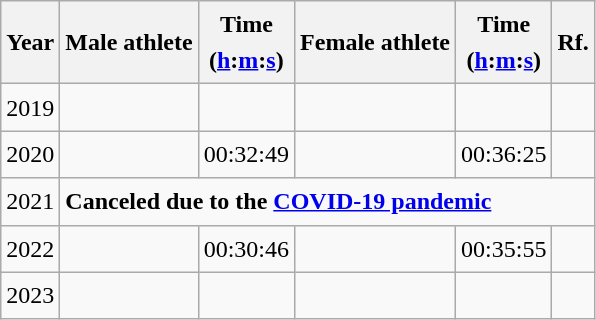<table class="wikitable sortable" style="font-size:1.00em; line-height:1.5em;">
<tr>
<th>Year</th>
<th>Male athlete</th>
<th>Time<br>(<a href='#'>h</a>:<a href='#'>m</a>:<a href='#'>s</a>)</th>
<th>Female athlete</th>
<th>Time<br>(<a href='#'>h</a>:<a href='#'>m</a>:<a href='#'>s</a>)</th>
<th class="unsortable">Rf.</th>
</tr>
<tr>
<td>2019</td>
<td></td>
<td></td>
<td></td>
<td></td>
<td></td>
</tr>
<tr>
<td>2020</td>
<td></td>
<td>00:32:49</td>
<td></td>
<td>00:36:25</td>
<td></td>
</tr>
<tr>
<td>2021</td>
<td colspan="5"><div><strong>Canceled due to the <a href='#'>COVID-19 pandemic</a></strong></div></td>
</tr>
<tr>
<td>2022</td>
<td></td>
<td>00:30:46</td>
<td></td>
<td>00:35:55</td>
<td></td>
</tr>
<tr>
<td>2023</td>
<td></td>
<td></td>
<td></td>
<td></td>
<td></td>
</tr>
</table>
